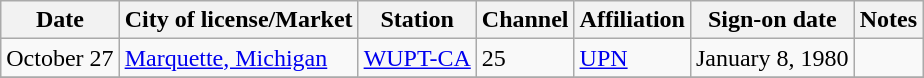<table class="wikitable sortable">
<tr>
<th>Date</th>
<th>City of license/Market</th>
<th>Station</th>
<th>Channel</th>
<th>Affiliation</th>
<th>Sign-on date</th>
<th>Notes</th>
</tr>
<tr>
<td>October 27</td>
<td><a href='#'>Marquette, Michigan</a></td>
<td><a href='#'>WUPT-CA</a></td>
<td>25</td>
<td><a href='#'>UPN</a></td>
<td>January 8, 1980</td>
<td></td>
</tr>
<tr>
</tr>
</table>
